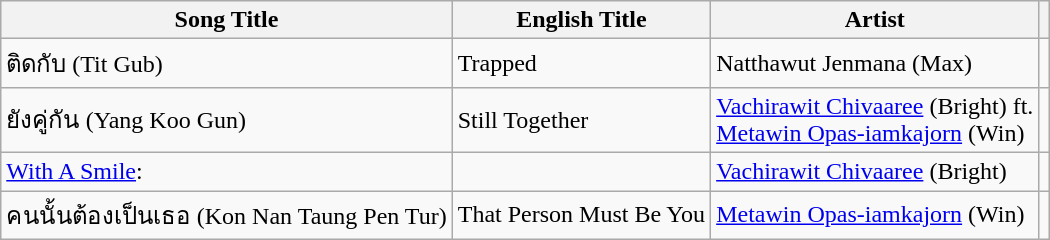<table class="wikitable">
<tr>
<th>Song Title</th>
<th>English Title</th>
<th>Artist</th>
<th></th>
</tr>
<tr>
<td>ติดกับ (Tit Gub) </td>
<td>Trapped</td>
<td>Natthawut Jenmana (Max)</td>
<td style="text-align: center;"></td>
</tr>
<tr>
<td>ยังคู่กัน (Yang Koo Gun)</td>
<td>Still Together</td>
<td><a href='#'>Vachirawit Chivaaree</a> (Bright) ft.<br><a href='#'>Metawin Opas-iamkajorn</a> (Win)</td>
<td style="text-align: center;"></td>
</tr>
<tr>
<td><a href='#'>With A Smile</a>:<br> </td>
<td></td>
<td><a href='#'>Vachirawit Chivaaree</a> (Bright)</td>
<td style="text-align: center;"></td>
</tr>
<tr>
<td>คนนั้นต้องเป็นเธอ (Kon Nan Taung Pen Tur)</td>
<td>That Person Must Be You</td>
<td><a href='#'>Metawin Opas-iamkajorn</a> (Win)</td>
<td style="text-align: center;"></td>
</tr>
</table>
